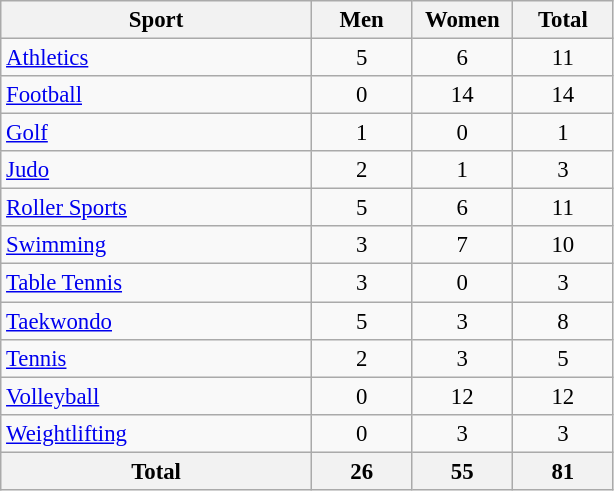<table class="wikitable" style="text-align:center; font-size: 95%">
<tr>
<th width=200>Sport</th>
<th width=60>Men</th>
<th width=60>Women</th>
<th width=60>Total</th>
</tr>
<tr>
<td align=left><a href='#'>Athletics</a></td>
<td>5</td>
<td>6</td>
<td>11</td>
</tr>
<tr>
<td align=left><a href='#'>Football</a></td>
<td>0</td>
<td>14</td>
<td>14</td>
</tr>
<tr>
<td align=left><a href='#'>Golf</a></td>
<td>1</td>
<td>0</td>
<td>1</td>
</tr>
<tr>
<td align=left><a href='#'>Judo</a></td>
<td>2</td>
<td>1</td>
<td>3</td>
</tr>
<tr>
<td align=left><a href='#'>Roller Sports</a></td>
<td>5</td>
<td>6</td>
<td>11</td>
</tr>
<tr>
<td align=left><a href='#'>Swimming</a></td>
<td>3</td>
<td>7</td>
<td>10</td>
</tr>
<tr>
<td align=left><a href='#'>Table Tennis</a></td>
<td>3</td>
<td>0</td>
<td>3</td>
</tr>
<tr>
<td align=left><a href='#'>Taekwondo</a></td>
<td>5</td>
<td>3</td>
<td>8</td>
</tr>
<tr>
<td align=left><a href='#'>Tennis</a></td>
<td>2</td>
<td>3</td>
<td>5</td>
</tr>
<tr>
<td align=left><a href='#'>Volleyball</a></td>
<td>0</td>
<td>12</td>
<td>12</td>
</tr>
<tr>
<td align=left><a href='#'>Weightlifting</a></td>
<td>0</td>
<td>3</td>
<td>3</td>
</tr>
<tr>
<th align=left>Total</th>
<th>26</th>
<th>55</th>
<th>81</th>
</tr>
</table>
